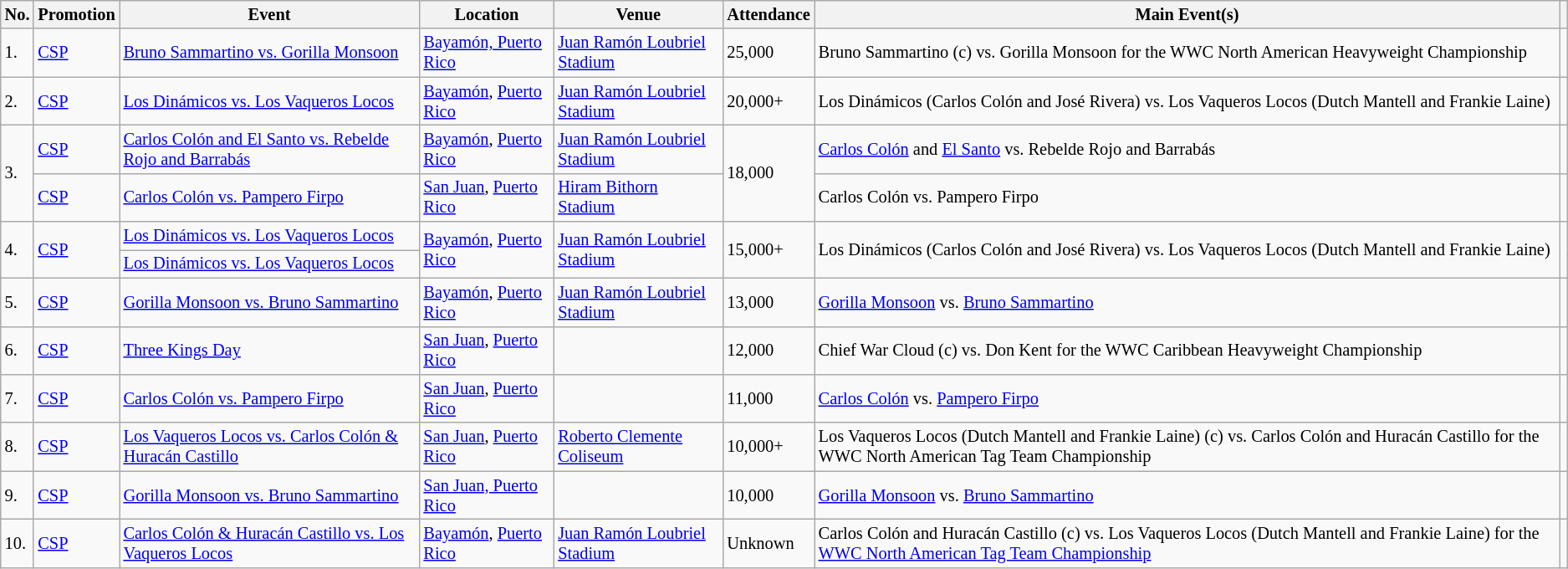<table class="wikitable sortable" style="font-size:85%;">
<tr>
<th>No.</th>
<th>Promotion</th>
<th>Event</th>
<th>Location</th>
<th>Venue</th>
<th>Attendance</th>
<th class=unsortable>Main Event(s)</th>
<th class=unsortable></th>
</tr>
<tr>
<td>1.</td>
<td><a href='#'>CSP</a></td>
<td><a href='#'>Bruno Sammartino vs. Gorilla Monsoon</a><br> </td>
<td><a href='#'>Bayamón, Puerto Rico</a></td>
<td><a href='#'>Juan Ramón Loubriel Stadium</a></td>
<td>25,000</td>
<td>Bruno Sammartino (c) vs. Gorilla Monsoon for the WWC North American Heavyweight Championship</td>
<td></td>
</tr>
<tr>
<td>2.</td>
<td><a href='#'>CSP</a></td>
<td><a href='#'>Los Dinámicos vs. Los Vaqueros Locos</a> <br> </td>
<td><a href='#'>Bayamón</a>, <a href='#'>Puerto Rico</a></td>
<td><a href='#'>Juan Ramón Loubriel Stadium</a></td>
<td>20,000+</td>
<td>Los Dinámicos (Carlos Colón and José Rivera) vs. Los Vaqueros Locos (Dutch Mantell and Frankie Laine)</td>
<td></td>
</tr>
<tr>
<td rowspan=2>3.</td>
<td><a href='#'>CSP</a></td>
<td><a href='#'>Carlos Colón and El Santo vs. Rebelde Rojo and Barrabás</a><br> </td>
<td><a href='#'>Bayamón</a>, <a href='#'>Puerto Rico</a></td>
<td><a href='#'>Juan Ramón Loubriel Stadium</a></td>
<td rowspan=2>18,000</td>
<td><a href='#'>Carlos Colón</a> and <a href='#'>El Santo</a> vs. Rebelde Rojo and Barrabás</td>
<td></td>
</tr>
<tr>
<td><a href='#'>CSP</a></td>
<td><a href='#'>Carlos Colón vs. Pampero Firpo</a> <br> </td>
<td><a href='#'>San Juan</a>, <a href='#'>Puerto Rico</a></td>
<td><a href='#'>Hiram Bithorn Stadium</a></td>
<td>Carlos Colón vs. Pampero Firpo</td>
<td></td>
</tr>
<tr>
<td rowspan=2>4.</td>
<td rowspan=2><a href='#'>CSP</a></td>
<td><a href='#'>Los Dinámicos vs. Los Vaqueros Locos</a> <br> </td>
<td rowspan=2><a href='#'>Bayamón</a>, <a href='#'>Puerto Rico</a></td>
<td rowspan=2><a href='#'>Juan Ramón Loubriel Stadium</a></td>
<td rowspan=2>15,000+</td>
<td rowspan=2>Los Dinámicos (Carlos Colón and José Rivera) vs. Los Vaqueros Locos (Dutch Mantell and Frankie Laine)</td>
<td rowspan=2></td>
</tr>
<tr>
<td><a href='#'>Los Dinámicos vs. Los Vaqueros Locos</a> <br> </td>
</tr>
<tr>
<td>5.</td>
<td><a href='#'>CSP</a></td>
<td><a href='#'>Gorilla Monsoon vs. Bruno Sammartino</a><br> </td>
<td><a href='#'>Bayamón</a>, <a href='#'>Puerto Rico</a></td>
<td><a href='#'>Juan Ramón Loubriel Stadium</a></td>
<td>13,000</td>
<td><a href='#'>Gorilla Monsoon</a> vs. <a href='#'>Bruno Sammartino</a></td>
<td></td>
</tr>
<tr>
<td>6.</td>
<td><a href='#'>CSP</a></td>
<td><a href='#'>Three Kings Day</a><br> </td>
<td><a href='#'>San Juan</a>, <a href='#'>Puerto Rico</a></td>
<td></td>
<td>12,000</td>
<td>Chief War Cloud (c) vs. Don Kent for the WWC Caribbean Heavyweight Championship</td>
<td></td>
</tr>
<tr>
<td>7.</td>
<td><a href='#'>CSP</a></td>
<td><a href='#'>Carlos Colón vs. Pampero Firpo</a><br> </td>
<td><a href='#'>San Juan</a>, <a href='#'>Puerto Rico</a></td>
<td></td>
<td>11,000</td>
<td><a href='#'>Carlos Colón</a> vs. <a href='#'>Pampero Firpo</a></td>
<td></td>
</tr>
<tr>
<td>8.</td>
<td><a href='#'>CSP</a></td>
<td><a href='#'>Los Vaqueros Locos vs. Carlos Colón & Huracán Castillo</a> <br> </td>
<td><a href='#'>San Juan</a>, <a href='#'>Puerto Rico</a></td>
<td><a href='#'>Roberto Clemente Coliseum</a></td>
<td>10,000+</td>
<td>Los Vaqueros Locos (Dutch Mantell and Frankie Laine) (c) vs. Carlos Colón and Huracán Castillo for the WWC North American Tag Team Championship</td>
<td></td>
</tr>
<tr>
<td>9.</td>
<td><a href='#'>CSP</a></td>
<td><a href='#'>Gorilla Monsoon vs. Bruno Sammartino</a><br> </td>
<td><a href='#'>San Juan, Puerto Rico</a></td>
<td></td>
<td>10,000</td>
<td><a href='#'>Gorilla Monsoon</a> vs. <a href='#'>Bruno Sammartino</a></td>
<td></td>
</tr>
<tr>
<td>10.</td>
<td><a href='#'>CSP</a></td>
<td><a href='#'>Carlos Colón & Huracán Castillo vs. Los Vaqueros Locos</a> <br> </td>
<td><a href='#'>Bayamón</a>, <a href='#'>Puerto Rico</a></td>
<td><a href='#'>Juan Ramón Loubriel Stadium</a></td>
<td>Unknown</td>
<td>Carlos Colón and Huracán Castillo (c) vs. Los Vaqueros Locos (Dutch Mantell and Frankie Laine) for the <a href='#'>WWC North American Tag Team Championship</a></td>
<td></td>
</tr>
</table>
